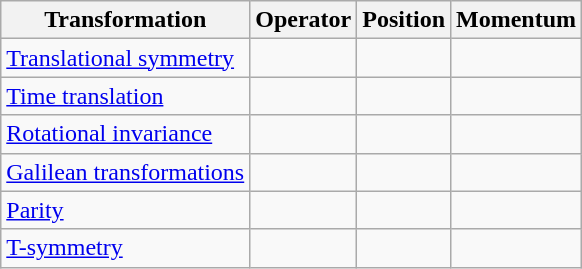<table class="wikitable">
<tr>
<th>Transformation</th>
<th>Operator</th>
<th>Position</th>
<th>Momentum</th>
</tr>
<tr>
<td><a href='#'>Translational symmetry</a></td>
<td></td>
<td></td>
<td></td>
</tr>
<tr>
<td><a href='#'>Time translation</a></td>
<td></td>
<td></td>
<td></td>
</tr>
<tr>
<td><a href='#'>Rotational invariance</a></td>
<td></td>
<td></td>
<td></td>
</tr>
<tr>
<td><a href='#'>Galilean transformations</a></td>
<td></td>
<td></td>
<td></td>
</tr>
<tr>
<td><a href='#'>Parity</a></td>
<td></td>
<td></td>
<td></td>
</tr>
<tr>
<td><a href='#'>T-symmetry</a></td>
<td></td>
<td></td>
<td></td>
</tr>
</table>
